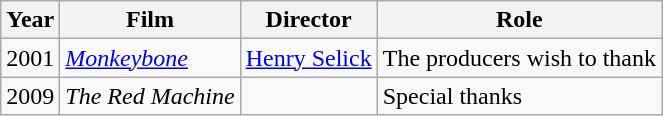<table class="wikitable">
<tr>
<th>Year</th>
<th>Film</th>
<th>Director</th>
<th>Role</th>
</tr>
<tr>
<td>2001</td>
<td><em><a href='#'>Monkeybone</a></em></td>
<td><a href='#'>Henry Selick</a></td>
<td>The producers wish to thank</td>
</tr>
<tr>
<td>2009</td>
<td><em>The Red Machine</em></td>
<td></td>
<td>Special thanks</td>
</tr>
</table>
